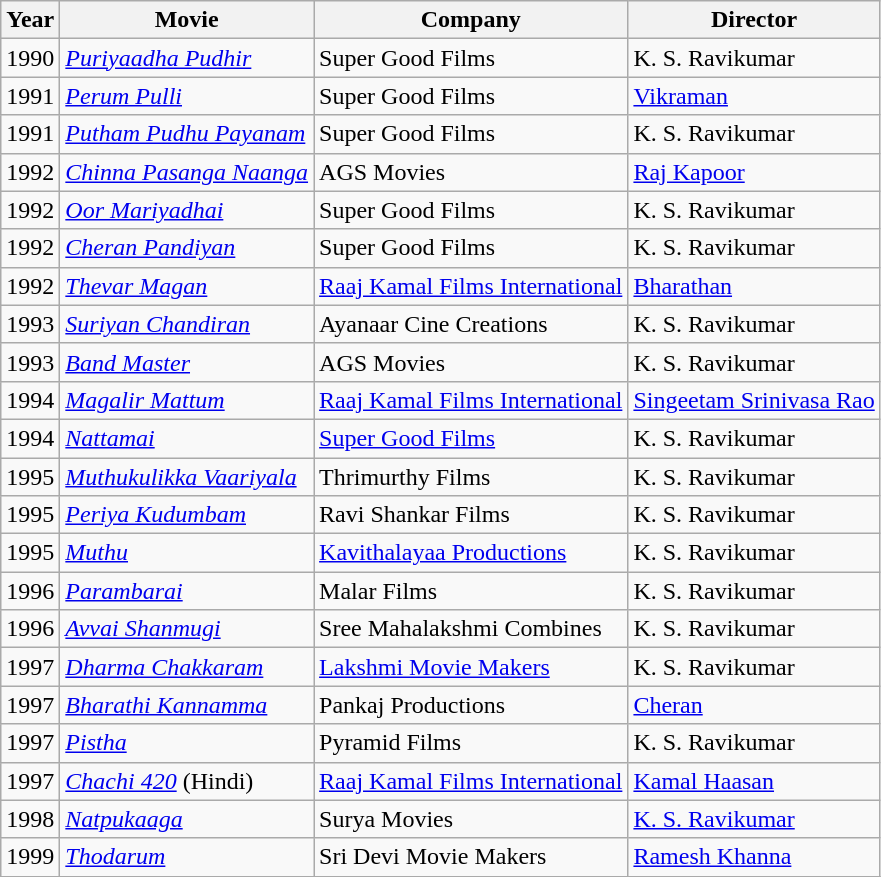<table class="wikitable">
<tr>
<th>Year</th>
<th>Movie</th>
<th>Company</th>
<th>Director</th>
</tr>
<tr>
<td>1990</td>
<td><em><a href='#'>Puriyaadha Pudhir</a></em></td>
<td>Super Good Films</td>
<td>K. S. Ravikumar</td>
</tr>
<tr>
<td>1991</td>
<td><em><a href='#'>Perum Pulli</a></em></td>
<td>Super Good Films</td>
<td><a href='#'>Vikraman</a></td>
</tr>
<tr>
<td>1991</td>
<td><em><a href='#'>Putham Pudhu Payanam</a></em></td>
<td>Super Good Films</td>
<td>K. S. Ravikumar</td>
</tr>
<tr>
<td>1992</td>
<td><em><a href='#'>Chinna Pasanga Naanga</a></em></td>
<td>AGS Movies</td>
<td><a href='#'>Raj Kapoor</a></td>
</tr>
<tr>
<td>1992</td>
<td><em><a href='#'>Oor Mariyadhai</a></em></td>
<td>Super Good Films</td>
<td>K. S. Ravikumar</td>
</tr>
<tr>
<td>1992</td>
<td><em><a href='#'>Cheran Pandiyan</a></em></td>
<td>Super Good Films</td>
<td>K. S. Ravikumar</td>
</tr>
<tr>
<td>1992</td>
<td><em><a href='#'>Thevar Magan</a></em></td>
<td><a href='#'>Raaj Kamal Films International</a></td>
<td><a href='#'>Bharathan</a></td>
</tr>
<tr>
<td>1993</td>
<td><em><a href='#'>Suriyan Chandiran</a></em></td>
<td>Ayanaar Cine Creations</td>
<td>K. S. Ravikumar</td>
</tr>
<tr>
<td>1993</td>
<td><em><a href='#'>Band Master</a></em></td>
<td>AGS Movies</td>
<td>K. S. Ravikumar</td>
</tr>
<tr>
<td>1994</td>
<td><em><a href='#'>Magalir Mattum</a></em></td>
<td><a href='#'>Raaj Kamal Films International</a></td>
<td><a href='#'>Singeetam Srinivasa Rao</a></td>
</tr>
<tr>
<td>1994</td>
<td><em><a href='#'>Nattamai</a></em></td>
<td><a href='#'>Super Good Films</a></td>
<td>K. S. Ravikumar</td>
</tr>
<tr>
<td>1995</td>
<td><em><a href='#'>Muthukulikka Vaariyala</a></em></td>
<td>Thrimurthy Films</td>
<td>K. S. Ravikumar</td>
</tr>
<tr>
<td>1995</td>
<td><em><a href='#'>Periya Kudumbam</a></em></td>
<td>Ravi Shankar Films</td>
<td>K. S. Ravikumar</td>
</tr>
<tr>
<td>1995</td>
<td><em><a href='#'>Muthu</a></em></td>
<td><a href='#'>Kavithalayaa Productions</a></td>
<td>K. S. Ravikumar</td>
</tr>
<tr>
<td>1996</td>
<td><em><a href='#'>Parambarai</a></em></td>
<td>Malar Films</td>
<td>K. S. Ravikumar</td>
</tr>
<tr>
<td>1996</td>
<td><em><a href='#'>Avvai Shanmugi</a></em></td>
<td>Sree Mahalakshmi Combines</td>
<td>K. S. Ravikumar</td>
</tr>
<tr>
<td>1997</td>
<td><em><a href='#'>Dharma Chakkaram</a></em></td>
<td><a href='#'>Lakshmi Movie Makers</a></td>
<td>K. S. Ravikumar</td>
</tr>
<tr>
<td>1997</td>
<td><em><a href='#'>Bharathi Kannamma</a></em></td>
<td>Pankaj Productions</td>
<td><a href='#'>Cheran</a></td>
</tr>
<tr>
<td>1997</td>
<td><em><a href='#'>Pistha</a></em></td>
<td>Pyramid Films</td>
<td>K. S. Ravikumar</td>
</tr>
<tr>
<td>1997</td>
<td><em><a href='#'>Chachi 420</a></em> (Hindi)</td>
<td><a href='#'>Raaj Kamal Films International</a></td>
<td><a href='#'>Kamal Haasan</a></td>
</tr>
<tr>
<td>1998</td>
<td><em><a href='#'>Natpukaaga</a></em></td>
<td>Surya Movies</td>
<td><a href='#'>K. S. Ravikumar</a></td>
</tr>
<tr>
<td>1999</td>
<td><em><a href='#'>Thodarum</a></em></td>
<td>Sri Devi Movie Makers</td>
<td><a href='#'>Ramesh Khanna</a></td>
</tr>
<tr>
</tr>
</table>
